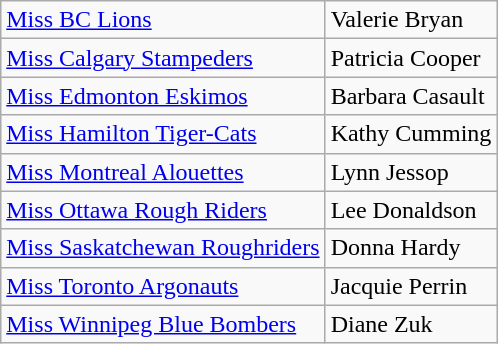<table class="wikitable">
<tr>
<td><a href='#'>Miss BC Lions</a></td>
<td>Valerie Bryan</td>
</tr>
<tr>
<td><a href='#'>Miss Calgary Stampeders</a></td>
<td>Patricia Cooper</td>
</tr>
<tr>
<td><a href='#'>Miss Edmonton Eskimos</a></td>
<td>Barbara Casault</td>
</tr>
<tr>
<td><a href='#'>Miss Hamilton Tiger-Cats</a></td>
<td>Kathy Cumming</td>
</tr>
<tr>
<td><a href='#'>Miss Montreal Alouettes</a></td>
<td>Lynn Jessop</td>
</tr>
<tr>
<td><a href='#'>Miss Ottawa Rough Riders</a></td>
<td>Lee Donaldson</td>
</tr>
<tr>
<td><a href='#'>Miss Saskatchewan Roughriders</a></td>
<td>Donna Hardy</td>
</tr>
<tr>
<td><a href='#'>Miss Toronto Argonauts</a></td>
<td>Jacquie Perrin</td>
</tr>
<tr>
<td><a href='#'>Miss Winnipeg Blue Bombers</a></td>
<td>Diane Zuk</td>
</tr>
</table>
